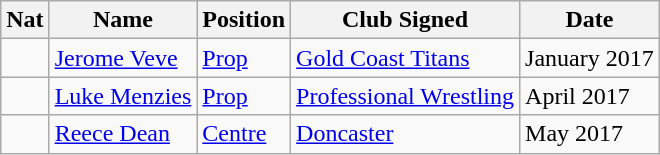<table class="wikitable sortable">
<tr>
<th>Nat</th>
<th>Name</th>
<th>Position</th>
<th>Club Signed</th>
<th>Date</th>
</tr>
<tr>
<td></td>
<td><a href='#'>Jerome Veve</a></td>
<td><a href='#'>Prop</a></td>
<td> <a href='#'>Gold Coast Titans</a></td>
<td>January 2017</td>
</tr>
<tr>
<td></td>
<td><a href='#'>Luke Menzies</a></td>
<td><a href='#'>Prop</a></td>
<td><a href='#'>Professional Wrestling</a></td>
<td>April 2017</td>
</tr>
<tr>
<td></td>
<td><a href='#'>Reece Dean</a></td>
<td><a href='#'>Centre</a></td>
<td> <a href='#'>Doncaster</a></td>
<td>May 2017</td>
</tr>
</table>
